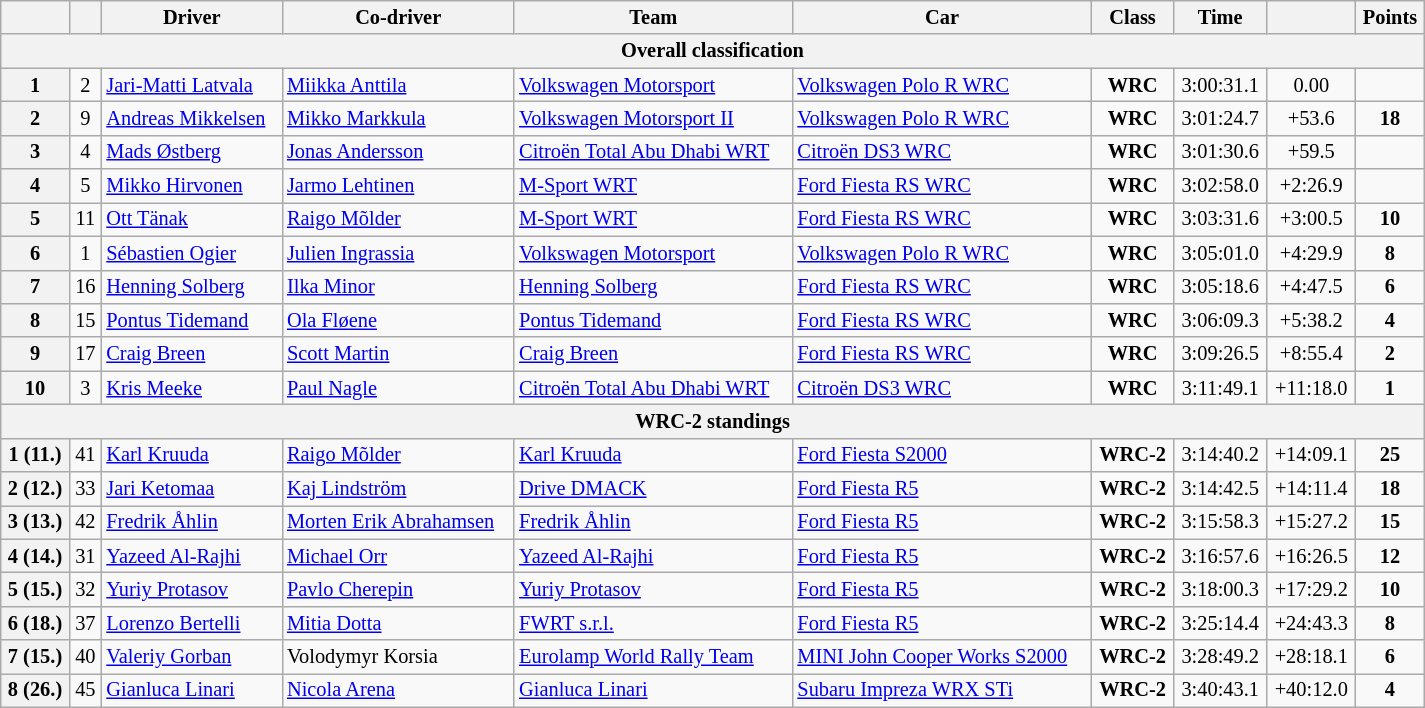<table class="wikitable" width=85% style="text-align: left; font-size: 85%; max-width: 950px;">
<tr>
<th></th>
<th></th>
<th>Driver</th>
<th>Co-driver</th>
<th>Team</th>
<th>Car</th>
<th>Class</th>
<th>Time</th>
<th></th>
<th>Points</th>
</tr>
<tr>
<th colspan=10>Overall classification</th>
</tr>
<tr>
<th>1</th>
<td align="center">2</td>
<td> <a href='#'>Jari-Matti Latvala</a></td>
<td> <a href='#'>Miikka Anttila</a></td>
<td> <a href='#'>Volkswagen Motorsport</a></td>
<td><a href='#'>Volkswagen Polo R WRC</a></td>
<td align="center"><strong><span>WRC</span></strong></td>
<td align="center">3:00:31.1</td>
<td align="center">0.00</td>
<td align="center"><strong></strong></td>
</tr>
<tr>
<th>2</th>
<td align="center">9</td>
<td> <a href='#'>Andreas Mikkelsen</a></td>
<td> <a href='#'>Mikko Markkula</a></td>
<td> <a href='#'>Volkswagen Motorsport II</a></td>
<td><a href='#'>Volkswagen Polo R WRC</a></td>
<td align="center"><strong><span>WRC</span></strong></td>
<td align="center">3:01:24.7</td>
<td align="center">+53.6</td>
<td align="center"><strong>18</strong></td>
</tr>
<tr>
<th>3</th>
<td align="center">4</td>
<td> <a href='#'>Mads Østberg</a></td>
<td> <a href='#'>Jonas Andersson</a></td>
<td> <a href='#'>Citroën Total Abu Dhabi WRT</a></td>
<td><a href='#'>Citroën DS3 WRC</a></td>
<td align="center"><strong><span>WRC</span></strong></td>
<td align="center">3:01:30.6</td>
<td align="center">+59.5</td>
<td align="center"><strong></strong></td>
</tr>
<tr>
<th>4</th>
<td align="center">5</td>
<td> <a href='#'>Mikko Hirvonen</a></td>
<td> <a href='#'>Jarmo Lehtinen</a></td>
<td> <a href='#'>M-Sport WRT</a></td>
<td><a href='#'>Ford Fiesta RS WRC</a></td>
<td align="center"><strong><span>WRC</span></strong></td>
<td align="center">3:02:58.0</td>
<td align="center">+2:26.9</td>
<td align="center"><strong></strong></td>
</tr>
<tr>
<th>5</th>
<td align="center">11</td>
<td> <a href='#'>Ott Tänak</a></td>
<td> <a href='#'>Raigo Mõlder</a></td>
<td> <a href='#'>M-Sport WRT</a></td>
<td><a href='#'>Ford Fiesta RS WRC</a></td>
<td align="center"><strong><span>WRC</span></strong></td>
<td align="center">3:03:31.6</td>
<td align="center">+3:00.5</td>
<td align="center"><strong>10</strong></td>
</tr>
<tr>
<th>6</th>
<td align="center">1</td>
<td> <a href='#'>Sébastien Ogier</a></td>
<td> <a href='#'>Julien Ingrassia</a></td>
<td> <a href='#'>Volkswagen Motorsport</a></td>
<td><a href='#'>Volkswagen Polo R WRC</a></td>
<td align="center"><strong><span>WRC</span></strong></td>
<td align="center">3:05:01.0</td>
<td align="center">+4:29.9</td>
<td align="center"><strong>8</strong></td>
</tr>
<tr>
<th>7</th>
<td align="center">16</td>
<td> <a href='#'>Henning Solberg</a></td>
<td> <a href='#'>Ilka Minor</a></td>
<td> <a href='#'>Henning Solberg</a></td>
<td><a href='#'>Ford Fiesta RS WRC</a></td>
<td align="center"><strong><span>WRC</span></strong></td>
<td align="center">3:05:18.6</td>
<td align="center">+4:47.5</td>
<td align="center"><strong>6</strong></td>
</tr>
<tr>
<th>8</th>
<td align="center">15</td>
<td> <a href='#'>Pontus Tidemand</a></td>
<td> <a href='#'>Ola Fløene</a></td>
<td> <a href='#'>Pontus Tidemand</a></td>
<td><a href='#'>Ford Fiesta RS WRC</a></td>
<td align="center"><strong><span>WRC</span></strong></td>
<td align="center">3:06:09.3</td>
<td align="center">+5:38.2</td>
<td align="center"><strong>4</strong></td>
</tr>
<tr>
<th>9</th>
<td align="center">17</td>
<td> <a href='#'>Craig Breen</a></td>
<td> <a href='#'>Scott Martin</a></td>
<td> <a href='#'>Craig Breen</a></td>
<td><a href='#'>Ford Fiesta RS WRC</a></td>
<td align="center"><strong><span>WRC</span></strong></td>
<td align="center">3:09:26.5</td>
<td align="center">+8:55.4</td>
<td align="center"><strong>2</strong></td>
</tr>
<tr>
<th>10</th>
<td align="center">3</td>
<td> <a href='#'>Kris Meeke</a></td>
<td> <a href='#'>Paul Nagle</a></td>
<td> <a href='#'>Citroën Total Abu Dhabi WRT</a></td>
<td><a href='#'>Citroën DS3 WRC</a></td>
<td align="center"><strong><span>WRC</span></strong></td>
<td align="center">3:11:49.1</td>
<td align="center">+11:18.0</td>
<td align="center"><strong>1</strong></td>
</tr>
<tr>
<th colspan=10>WRC-2 standings</th>
</tr>
<tr>
<th>1 (11.)</th>
<td align="center">41</td>
<td> <a href='#'>Karl Kruuda</a></td>
<td> <a href='#'>Raigo Mõlder</a></td>
<td> <a href='#'>Karl Kruuda</a></td>
<td><a href='#'>Ford Fiesta S2000</a></td>
<td align="center"><strong><span>WRC-2</span></strong></td>
<td align="center">3:14:40.2</td>
<td align="center">+14:09.1</td>
<td align="center"><strong>25</strong></td>
</tr>
<tr>
<th>2 (12.)</th>
<td align="center">33</td>
<td> <a href='#'>Jari Ketomaa</a></td>
<td> <a href='#'>Kaj Lindström</a></td>
<td> <a href='#'>Drive DMACK</a></td>
<td><a href='#'>Ford Fiesta R5</a></td>
<td align="center"><strong><span>WRC-2</span></strong></td>
<td align="center">3:14:42.5</td>
<td align="center">+14:11.4</td>
<td align="center"><strong>18</strong></td>
</tr>
<tr>
<th>3 (13.)</th>
<td align="center">42</td>
<td> <a href='#'>Fredrik Åhlin</a></td>
<td> <a href='#'>Morten Erik Abrahamsen</a></td>
<td> <a href='#'>Fredrik Åhlin</a></td>
<td><a href='#'>Ford Fiesta R5</a></td>
<td align="center"><strong><span>WRC-2</span></strong></td>
<td align="center">3:15:58.3</td>
<td align="center">+15:27.2</td>
<td align="center"><strong>15</strong></td>
</tr>
<tr>
<th>4 (14.)</th>
<td align="center">31</td>
<td> <a href='#'>Yazeed Al-Rajhi</a></td>
<td> <a href='#'>Michael Orr</a></td>
<td> <a href='#'>Yazeed Al-Rajhi</a></td>
<td><a href='#'>Ford Fiesta R5</a></td>
<td align="center"><strong><span>WRC-2</span></strong></td>
<td align="center">3:16:57.6</td>
<td align="center">+16:26.5</td>
<td align="center"><strong>12</strong></td>
</tr>
<tr>
<th>5 (15.)</th>
<td align="center">32</td>
<td> <a href='#'>Yuriy Protasov</a></td>
<td> <a href='#'>Pavlo Cherepin</a></td>
<td> <a href='#'>Yuriy Protasov</a></td>
<td><a href='#'>Ford Fiesta R5</a></td>
<td align="center"><strong><span>WRC-2</span></strong></td>
<td align="center">3:18:00.3</td>
<td align="center">+17:29.2</td>
<td align="center"><strong>10</strong></td>
</tr>
<tr>
<th>6 (18.)</th>
<td align="center">37</td>
<td> <a href='#'>Lorenzo Bertelli</a></td>
<td> <a href='#'>Mitia Dotta</a></td>
<td> <a href='#'>FWRT s.r.l.</a></td>
<td><a href='#'>Ford Fiesta R5</a></td>
<td align="center"><strong><span>WRC-2</span></strong></td>
<td align="center">3:25:14.4</td>
<td align="center">+24:43.3</td>
<td align="center"><strong>8</strong></td>
</tr>
<tr>
<th>7 (15.)</th>
<td align="center">40</td>
<td> <a href='#'>Valeriy Gorban</a></td>
<td> Volodymyr Korsia</td>
<td> <a href='#'>Eurolamp World Rally Team</a></td>
<td><a href='#'>MINI John Cooper Works S2000</a></td>
<td align="center"><strong><span>WRC-2</span></strong></td>
<td align="center">3:28:49.2</td>
<td align="center">+28:18.1</td>
<td align="center"><strong>6</strong></td>
</tr>
<tr>
<th>8 (26.)</th>
<td align="center">45</td>
<td> <a href='#'>Gianluca Linari</a></td>
<td> <a href='#'>Nicola Arena</a></td>
<td> <a href='#'>Gianluca Linari</a></td>
<td><a href='#'>Subaru Impreza WRX STi</a></td>
<td align="center"><strong><span>WRC-2</span></strong></td>
<td align="center">3:40:43.1</td>
<td align="center">+40:12.0</td>
<td align="center"><strong>4</strong></td>
</tr>
</table>
